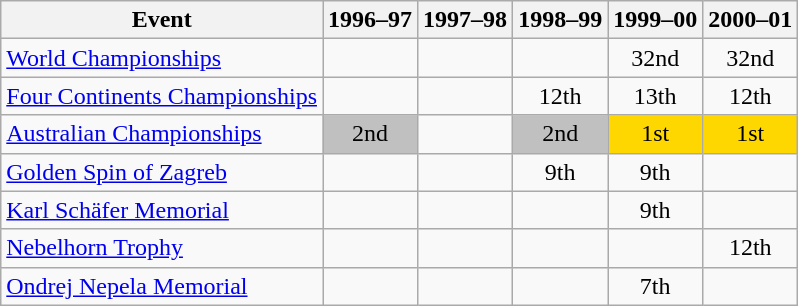<table class="wikitable">
<tr>
<th>Event</th>
<th>1996–97</th>
<th>1997–98</th>
<th>1998–99</th>
<th>1999–00</th>
<th>2000–01</th>
</tr>
<tr>
<td><a href='#'>World Championships</a></td>
<td></td>
<td></td>
<td></td>
<td align="center">32nd</td>
<td align="center">32nd</td>
</tr>
<tr>
<td><a href='#'>Four Continents Championships</a></td>
<td></td>
<td></td>
<td align="center">12th</td>
<td align="center">13th</td>
<td align="center">12th</td>
</tr>
<tr>
<td><a href='#'>Australian Championships</a></td>
<td align="center" bgcolor="silver">2nd</td>
<td></td>
<td align="center" bgcolor="silver">2nd</td>
<td align="center" bgcolor="gold">1st</td>
<td align="center" bgcolor="gold">1st</td>
</tr>
<tr>
<td><a href='#'>Golden Spin of Zagreb</a></td>
<td></td>
<td></td>
<td align="center">9th</td>
<td align="center">9th</td>
<td></td>
</tr>
<tr>
<td><a href='#'>Karl Schäfer Memorial</a></td>
<td></td>
<td></td>
<td></td>
<td align="center">9th</td>
<td></td>
</tr>
<tr>
<td><a href='#'>Nebelhorn Trophy</a></td>
<td></td>
<td></td>
<td></td>
<td></td>
<td align="center">12th</td>
</tr>
<tr>
<td><a href='#'>Ondrej Nepela Memorial</a></td>
<td></td>
<td></td>
<td></td>
<td align="center">7th</td>
<td></td>
</tr>
</table>
